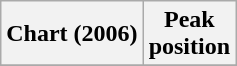<table class="wikitable">
<tr>
<th align="left">Chart (2006)</th>
<th align="center">Peak<br>position</th>
</tr>
<tr>
</tr>
</table>
